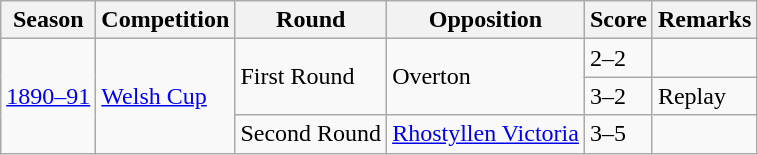<table class="wikitable">
<tr>
<th>Season</th>
<th>Competition</th>
<th>Round</th>
<th>Opposition</th>
<th>Score</th>
<th>Remarks</th>
</tr>
<tr>
<td rowspan="3"><a href='#'>1890–91</a></td>
<td rowspan="3"><a href='#'>Welsh Cup</a></td>
<td rowspan="2">First Round</td>
<td rowspan="2">Overton</td>
<td>2–2</td>
<td></td>
</tr>
<tr>
<td>3–2</td>
<td>Replay</td>
</tr>
<tr>
<td>Second Round</td>
<td><a href='#'>Rhostyllen Victoria</a></td>
<td>3–5</td>
<td></td>
</tr>
</table>
